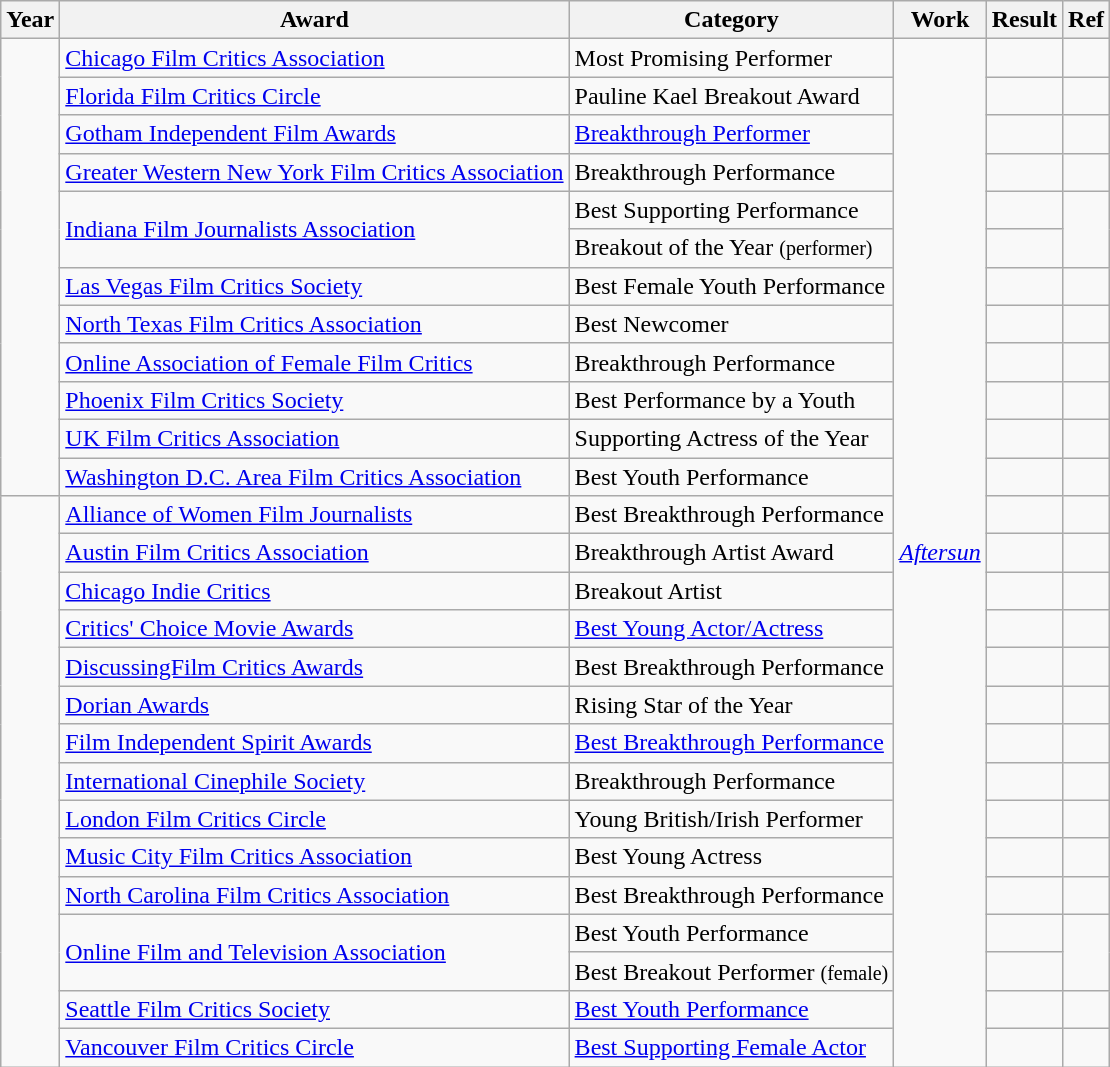<table class="wikitable sortable">
<tr>
<th>Year</th>
<th>Award</th>
<th>Category</th>
<th>Work</th>
<th>Result</th>
<th>Ref</th>
</tr>
<tr>
<td rowspan="12"></td>
<td><a href='#'>Chicago Film Critics Association</a></td>
<td>Most Promising Performer</td>
<td rowspan="27"><em><a href='#'>Aftersun</a></em></td>
<td></td>
<td style="text-align:center;"></td>
</tr>
<tr>
<td><a href='#'>Florida Film Critics Circle</a></td>
<td>Pauline Kael Breakout Award</td>
<td></td>
<td style="text-align:center;"></td>
</tr>
<tr>
<td><a href='#'>Gotham Independent Film Awards</a></td>
<td><a href='#'>Breakthrough Performer</a></td>
<td></td>
<td style="text-align:center;"></td>
</tr>
<tr>
<td><a href='#'>Greater Western New York Film Critics Association</a></td>
<td>Breakthrough Performance</td>
<td></td>
<td style="text-align:center;"></td>
</tr>
<tr>
<td rowspan="2"><a href='#'>Indiana Film Journalists Association</a></td>
<td>Best Supporting Performance</td>
<td></td>
<td style="text-align:center;" rowspan="2"></td>
</tr>
<tr>
<td>Breakout of the Year <small>(performer)</small></td>
<td></td>
</tr>
<tr>
<td><a href='#'>Las Vegas Film Critics Society</a></td>
<td>Best Female Youth Performance</td>
<td></td>
<td style="text-align:center;"></td>
</tr>
<tr>
<td><a href='#'>North Texas Film Critics Association</a></td>
<td>Best Newcomer</td>
<td></td>
<td style="text-align:center;"></td>
</tr>
<tr>
<td><a href='#'>Online Association of Female Film Critics</a></td>
<td>Breakthrough Performance</td>
<td></td>
<td style="text-align:center;"></td>
</tr>
<tr>
<td><a href='#'>Phoenix Film Critics Society</a></td>
<td>Best Performance by a Youth</td>
<td></td>
<td style="text-align:center;"></td>
</tr>
<tr>
<td><a href='#'>UK Film Critics Association</a></td>
<td>Supporting Actress of the Year</td>
<td></td>
<td style="text-align:center;"></td>
</tr>
<tr>
<td><a href='#'>Washington D.C. Area Film Critics Association</a></td>
<td>Best Youth Performance</td>
<td></td>
<td style="text-align:center;"></td>
</tr>
<tr>
<td rowspan="15"></td>
<td><a href='#'>Alliance of Women Film Journalists</a></td>
<td>Best Breakthrough Performance</td>
<td></td>
<td style="text-align:center;"></td>
</tr>
<tr>
<td><a href='#'>Austin Film Critics Association</a></td>
<td>Breakthrough Artist Award</td>
<td></td>
<td style="text-align:center;"></td>
</tr>
<tr>
<td><a href='#'>Chicago Indie Critics</a></td>
<td>Breakout Artist</td>
<td></td>
<td style="text-align:center;"></td>
</tr>
<tr>
<td><a href='#'>Critics' Choice Movie Awards</a></td>
<td><a href='#'>Best Young Actor/Actress</a></td>
<td></td>
<td style="text-align:center;"></td>
</tr>
<tr>
<td><a href='#'>DiscussingFilm Critics Awards</a></td>
<td>Best Breakthrough Performance</td>
<td></td>
<td style="text-align:center;"></td>
</tr>
<tr>
<td><a href='#'>Dorian Awards</a></td>
<td>Rising Star of the Year</td>
<td></td>
<td style="text-align:center;"></td>
</tr>
<tr>
<td><a href='#'>Film Independent Spirit Awards</a></td>
<td><a href='#'>Best Breakthrough Performance</a></td>
<td></td>
<td style="text-align:center;"></td>
</tr>
<tr>
<td><a href='#'>International Cinephile Society</a></td>
<td>Breakthrough Performance</td>
<td></td>
<td style="text-align:center;"></td>
</tr>
<tr>
<td><a href='#'>London Film Critics Circle</a></td>
<td>Young British/Irish Performer</td>
<td></td>
<td style="text-align:center;"></td>
</tr>
<tr>
<td><a href='#'>Music City Film Critics Association</a></td>
<td>Best Young Actress</td>
<td></td>
<td style="text-align:center;"></td>
</tr>
<tr>
<td><a href='#'>North Carolina Film Critics Association</a></td>
<td>Best Breakthrough Performance</td>
<td></td>
<td style="text-align:center;"></td>
</tr>
<tr>
<td rowspan="2"><a href='#'>Online Film and Television Association</a></td>
<td>Best Youth Performance</td>
<td></td>
<td style="text-align:center;" rowspan="2"></td>
</tr>
<tr>
<td>Best Breakout Performer <small>(female)</small></td>
<td></td>
</tr>
<tr>
<td><a href='#'>Seattle Film Critics Society</a></td>
<td><a href='#'>Best Youth Performance</a></td>
<td></td>
<td style="text-align:center;"></td>
</tr>
<tr>
<td><a href='#'>Vancouver Film Critics Circle</a></td>
<td><a href='#'>Best Supporting Female Actor</a></td>
<td></td>
<td style="text-align:center;"></td>
</tr>
</table>
